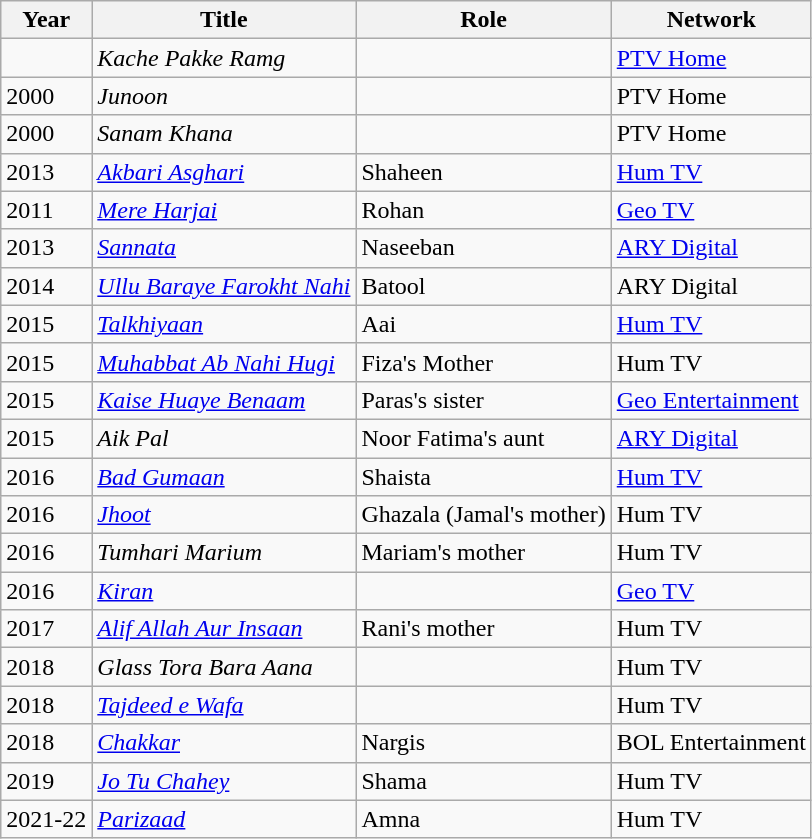<table class="wikitable">
<tr>
<th>Year</th>
<th>Title</th>
<th>Role</th>
<th>Network</th>
</tr>
<tr>
<td></td>
<td><em>Kache Pakke Ramg</em></td>
<td></td>
<td><a href='#'>PTV Home</a></td>
</tr>
<tr>
<td>2000</td>
<td><em>Junoon</em></td>
<td></td>
<td>PTV Home</td>
</tr>
<tr>
<td>2000</td>
<td><em>Sanam Khana</em></td>
<td></td>
<td>PTV Home</td>
</tr>
<tr>
<td>2013</td>
<td><em><a href='#'>Akbari Asghari</a></em></td>
<td>Shaheen</td>
<td><a href='#'>Hum TV</a></td>
</tr>
<tr>
<td>2011</td>
<td><em><a href='#'>Mere Harjai</a></em></td>
<td>Rohan</td>
<td><a href='#'>Geo TV</a></td>
</tr>
<tr>
<td>2013</td>
<td><em><a href='#'>Sannata</a></em></td>
<td>Naseeban</td>
<td><a href='#'>ARY Digital</a></td>
</tr>
<tr>
<td>2014</td>
<td><em><a href='#'>Ullu Baraye Farokht Nahi</a></em></td>
<td>Batool</td>
<td>ARY Digital</td>
</tr>
<tr>
<td>2015</td>
<td><em><a href='#'>Talkhiyaan</a></em></td>
<td>Aai</td>
<td><a href='#'>Hum TV</a></td>
</tr>
<tr>
<td>2015</td>
<td><em><a href='#'>Muhabbat Ab Nahi Hugi</a></em></td>
<td>Fiza's Mother</td>
<td>Hum TV</td>
</tr>
<tr>
<td>2015</td>
<td><em><a href='#'>Kaise Huaye Benaam</a></em></td>
<td>Paras's sister</td>
<td><a href='#'>Geo Entertainment</a></td>
</tr>
<tr>
<td>2015</td>
<td><em>Aik Pal</em></td>
<td>Noor Fatima's aunt</td>
<td><a href='#'>ARY Digital</a></td>
</tr>
<tr>
<td>2016</td>
<td><em><a href='#'>Bad Gumaan</a></em></td>
<td>Shaista</td>
<td><a href='#'>Hum TV</a></td>
</tr>
<tr>
<td>2016</td>
<td><em><a href='#'>Jhoot</a></em></td>
<td>Ghazala (Jamal's mother)</td>
<td>Hum TV</td>
</tr>
<tr>
<td>2016</td>
<td><em>Tumhari Marium</em></td>
<td>Mariam's mother</td>
<td>Hum TV</td>
</tr>
<tr>
<td>2016</td>
<td><em><a href='#'>Kiran</a></em></td>
<td></td>
<td><a href='#'>Geo TV</a></td>
</tr>
<tr>
<td>2017</td>
<td><em><a href='#'>Alif Allah Aur Insaan</a></em></td>
<td>Rani's mother</td>
<td>Hum TV</td>
</tr>
<tr>
<td>2018</td>
<td><em>Glass Tora Bara Aana</em></td>
<td></td>
<td>Hum TV</td>
</tr>
<tr>
<td>2018</td>
<td><em><a href='#'>Tajdeed e Wafa</a></em></td>
<td></td>
<td>Hum TV</td>
</tr>
<tr>
<td>2018</td>
<td><em><a href='#'>Chakkar</a></em></td>
<td>Nargis</td>
<td>BOL Entertainment</td>
</tr>
<tr>
<td>2019</td>
<td><em><a href='#'>Jo Tu Chahey</a></em></td>
<td>Shama</td>
<td>Hum TV</td>
</tr>
<tr>
<td>2021-22</td>
<td><em><a href='#'>Parizaad</a></em></td>
<td>Amna</td>
<td>Hum TV</td>
</tr>
</table>
